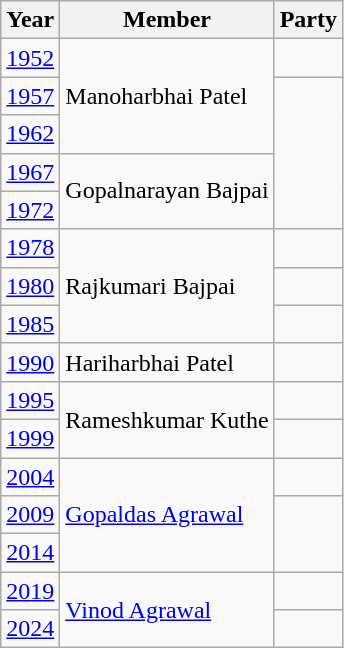<table class="wikitable">
<tr>
<th>Year</th>
<th>Member</th>
<th colspan=2>Party</th>
</tr>
<tr>
<td><a href='#'>1952</a></td>
<td rowspan=3>Manoharbhai Patel</td>
<td></td>
</tr>
<tr>
<td><a href='#'>1957</a></td>
</tr>
<tr>
<td><a href='#'>1962</a></td>
</tr>
<tr>
<td><a href='#'>1967</a></td>
<td rowspan=2>Gopalnarayan Bajpai</td>
</tr>
<tr>
<td><a href='#'>1972</a></td>
</tr>
<tr>
<td><a href='#'>1978</a></td>
<td rowspan=3>Rajkumari Bajpai</td>
<td></td>
</tr>
<tr>
<td><a href='#'>1980</a></td>
</tr>
<tr>
<td><a href='#'>1985</a></td>
<td></td>
</tr>
<tr>
<td><a href='#'>1990</a></td>
<td>Hariharbhai Patel</td>
</tr>
<tr>
<td><a href='#'>1995</a></td>
<td rowspan=2>Rameshkumar Kuthe</td>
<td></td>
</tr>
<tr>
<td><a href='#'>1999</a></td>
</tr>
<tr>
<td><a href='#'>2004</a></td>
<td rowspan=3><a href='#'>Gopaldas Agrawal</a></td>
<td></td>
</tr>
<tr>
<td><a href='#'>2009</a></td>
</tr>
<tr>
<td><a href='#'>2014</a></td>
</tr>
<tr>
<td><a href='#'>2019</a></td>
<td Rowspan=2><a href='#'>Vinod Agrawal</a></td>
<td></td>
</tr>
<tr>
<td><a href='#'>2024</a></td>
<td></td>
</tr>
</table>
